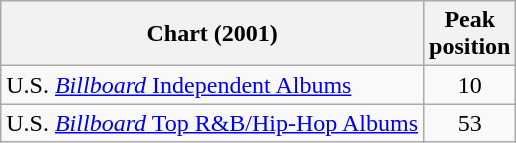<table class="wikitable">
<tr>
<th align="left">Chart (2001) </th>
<th align="left">Peak<br>position</th>
</tr>
<tr>
<td align="left">U.S. <a href='#'><em>Billboard</em> Independent Albums</a></td>
<td align="center">10</td>
</tr>
<tr>
<td align="left">U.S. <a href='#'><em>Billboard</em> Top R&B/Hip-Hop Albums</a></td>
<td align="center">53</td>
</tr>
</table>
